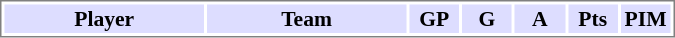<table cellpadding="0">
<tr align="left" style="vertical-align: top">
<td></td>
<td><br><table cellpadding="1" width="450px" style="font-size: 90%; border: 1px solid gray;">
<tr>
<th bgcolor="#DDDDFF" width="30%">Player</th>
<th bgcolor="#DDDDFF" width="30%">Team</th>
<th bgcolor="#DDDDFF" width="7.5%">GP</th>
<th bgcolor="#DDDDFF" width="7.5%">G</th>
<th bgcolor="#DDDDFF" width="7.5%">A</th>
<th bgcolor="#DDDDFF" width="7.5%">Pts</th>
<th bgcolor="#DDDDFF" width="7.5%">PIM</th>
</tr>
</table>
</td>
</tr>
</table>
